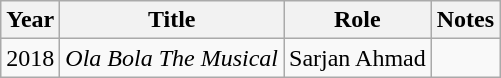<table class="wikitable">
<tr>
<th>Year</th>
<th>Title</th>
<th>Role</th>
<th>Notes</th>
</tr>
<tr>
<td>2018</td>
<td><em>Ola Bola The Musical</em></td>
<td>Sarjan Ahmad</td>
<td></td>
</tr>
</table>
